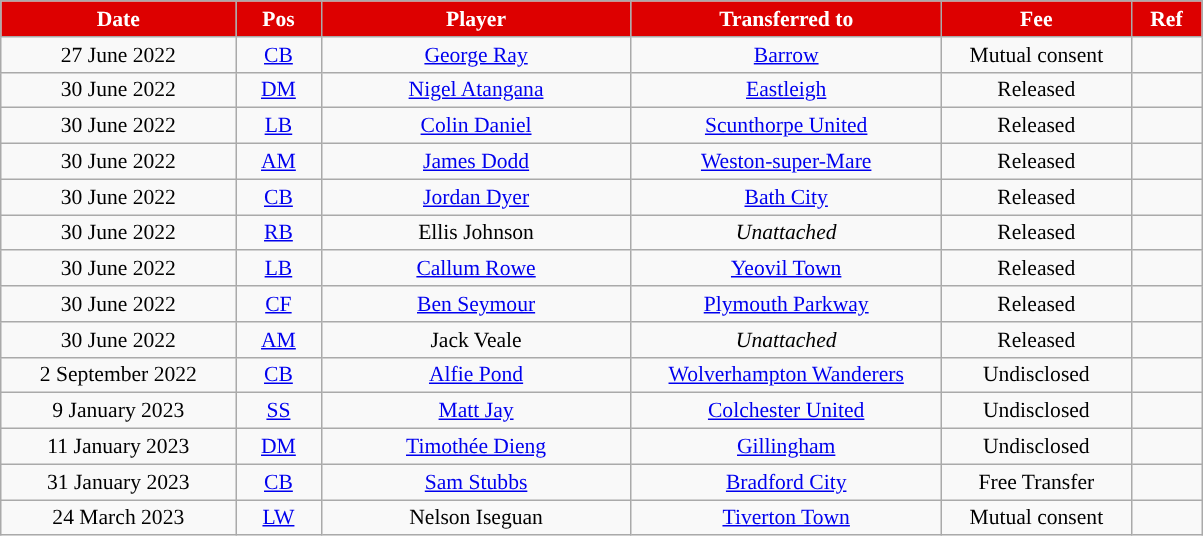<table class="wikitable"  style="text-align:center; font-size:90%; ">
<tr>
<th style="background:#DD0000; color:#FFFFFF; width:150px; ">Date</th>
<th style="background:#DD0000; color:#FFFFFF; width:50px; ">Pos</th>
<th style="background:#DD0000; color:#FFFFFF; width:200px; ">Player</th>
<th style="background:#DD0000; color:#FFFFFF; width:200px; ">Transferred to</th>
<th style="background:#DD0000; color:#FFFFFF; width:120px; ">Fee</th>
<th style="background:#DD0000; color:#FFFFFF; width:40px; ">Ref</th>
</tr>
<tr>
<td>27 June 2022</td>
<td><a href='#'>CB</a></td>
<td> <a href='#'>George Ray</a></td>
<td> <a href='#'>Barrow</a></td>
<td>Mutual consent</td>
<td></td>
</tr>
<tr>
<td>30 June 2022</td>
<td><a href='#'>DM</a></td>
<td> <a href='#'>Nigel Atangana</a></td>
<td> <a href='#'>Eastleigh</a></td>
<td>Released</td>
<td></td>
</tr>
<tr>
<td>30 June 2022</td>
<td><a href='#'>LB</a></td>
<td> <a href='#'>Colin Daniel</a></td>
<td> <a href='#'>Scunthorpe United</a></td>
<td>Released</td>
<td></td>
</tr>
<tr>
<td>30 June 2022</td>
<td><a href='#'>AM</a></td>
<td> <a href='#'>James Dodd</a></td>
<td> <a href='#'>Weston-super-Mare</a></td>
<td>Released</td>
<td></td>
</tr>
<tr>
<td>30 June 2022</td>
<td><a href='#'>CB</a></td>
<td> <a href='#'>Jordan Dyer</a></td>
<td> <a href='#'>Bath City</a></td>
<td>Released</td>
<td></td>
</tr>
<tr>
<td>30 June 2022</td>
<td><a href='#'>RB</a></td>
<td> Ellis Johnson</td>
<td> <em>Unattached</em></td>
<td>Released</td>
<td></td>
</tr>
<tr>
<td>30 June 2022</td>
<td><a href='#'>LB</a></td>
<td> <a href='#'>Callum Rowe</a></td>
<td> <a href='#'>Yeovil Town</a></td>
<td>Released</td>
<td></td>
</tr>
<tr>
<td>30 June 2022</td>
<td><a href='#'>CF</a></td>
<td> <a href='#'>Ben Seymour</a></td>
<td> <a href='#'>Plymouth Parkway</a></td>
<td>Released</td>
<td></td>
</tr>
<tr>
<td>30 June 2022</td>
<td><a href='#'>AM</a></td>
<td> Jack Veale</td>
<td> <em>Unattached</em></td>
<td>Released</td>
<td></td>
</tr>
<tr>
<td>2 September 2022</td>
<td><a href='#'>CB</a></td>
<td> <a href='#'>Alfie Pond</a></td>
<td> <a href='#'>Wolverhampton Wanderers</a></td>
<td>Undisclosed</td>
<td></td>
</tr>
<tr>
<td>9 January 2023</td>
<td><a href='#'>SS</a></td>
<td> <a href='#'>Matt Jay</a></td>
<td> <a href='#'>Colchester United</a></td>
<td>Undisclosed</td>
<td></td>
</tr>
<tr>
<td>11 January 2023</td>
<td><a href='#'>DM</a></td>
<td> <a href='#'>Timothée Dieng</a></td>
<td> <a href='#'>Gillingham</a></td>
<td>Undisclosed</td>
<td></td>
</tr>
<tr>
<td>31 January 2023</td>
<td><a href='#'>CB</a></td>
<td> <a href='#'>Sam Stubbs</a></td>
<td> <a href='#'>Bradford City</a></td>
<td>Free Transfer</td>
<td></td>
</tr>
<tr>
<td>24 March 2023</td>
<td><a href='#'>LW</a></td>
<td> Nelson Iseguan</td>
<td> <a href='#'>Tiverton Town</a></td>
<td>Mutual consent</td>
<td></td>
</tr>
</table>
